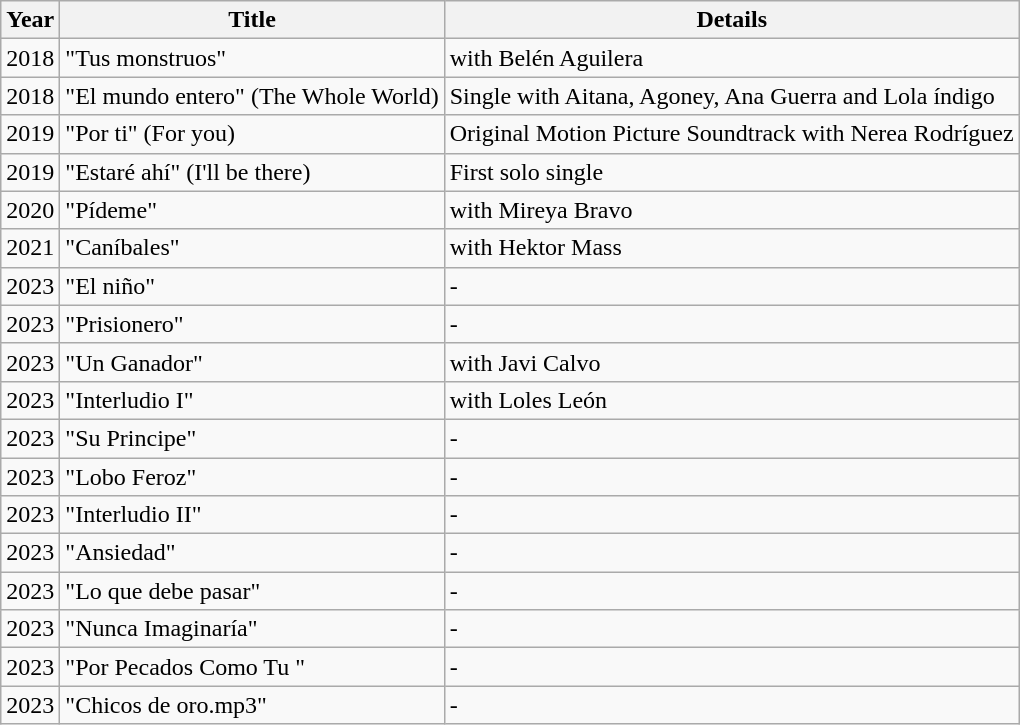<table class="wikitable">
<tr>
<th>Year</th>
<th>Title</th>
<th>Details</th>
</tr>
<tr>
<td>2018</td>
<td>"Tus monstruos"</td>
<td>with Belén Aguilera</td>
</tr>
<tr>
<td>2018</td>
<td>"El mundo entero" (The Whole World)</td>
<td>Single with Aitana, Agoney, Ana Guerra and  Lola índigo</td>
</tr>
<tr>
<td>2019</td>
<td>"Por ti" (For you)</td>
<td>Original Motion Picture Soundtrack with  Nerea Rodríguez</td>
</tr>
<tr>
<td>2019</td>
<td>"Estaré ahí" (I'll be there)</td>
<td>First solo single</td>
</tr>
<tr>
<td>2020</td>
<td>"Pídeme"</td>
<td>with Mireya Bravo</td>
</tr>
<tr>
<td>2021</td>
<td>"Caníbales"</td>
<td>with Hektor Mass</td>
</tr>
<tr>
<td>2023</td>
<td>"El niño"</td>
<td>-</td>
</tr>
<tr>
<td>2023</td>
<td>"Prisionero"</td>
<td>-</td>
</tr>
<tr>
<td>2023</td>
<td>"Un Ganador"</td>
<td>with Javi Calvo</td>
</tr>
<tr>
<td>2023</td>
<td>"Interludio I"</td>
<td>with Loles León</td>
</tr>
<tr>
<td>2023</td>
<td>"Su Principe"</td>
<td>-</td>
</tr>
<tr>
<td>2023</td>
<td>"Lobo Feroz"</td>
<td>-</td>
</tr>
<tr>
<td>2023</td>
<td>"Interludio II"</td>
<td>-</td>
</tr>
<tr>
<td>2023</td>
<td>"Ansiedad"</td>
<td>-</td>
</tr>
<tr>
<td>2023</td>
<td>"Lo que debe pasar"</td>
<td>-</td>
</tr>
<tr>
<td>2023</td>
<td>"Nunca Imaginaría"</td>
<td>-</td>
</tr>
<tr>
<td>2023</td>
<td>"Por Pecados Como Tu "</td>
<td>-</td>
</tr>
<tr>
<td>2023</td>
<td>"Chicos de oro.mp3"</td>
<td>-</td>
</tr>
</table>
